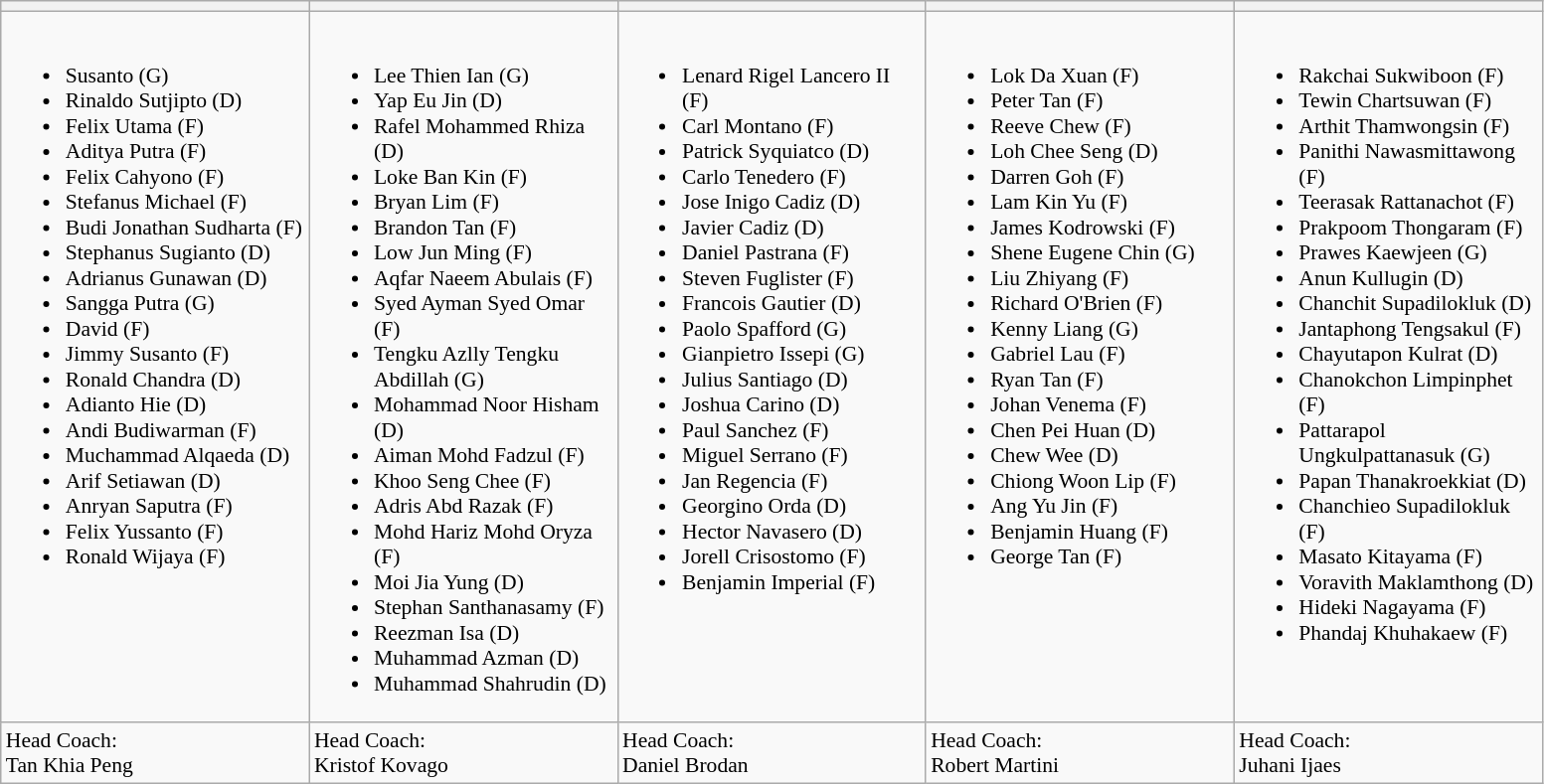<table class="wikitable" style="font-size:90%;">
<tr>
<th width=200></th>
<th width=200></th>
<th width=200></th>
<th width=200></th>
<th width=200></th>
</tr>
<tr>
<td valign=top><br><ul><li>Susanto (G)</li><li>Rinaldo Sutjipto (D)</li><li>Felix Utama (F)</li><li>Aditya Putra (F)</li><li>Felix Cahyono (F)</li><li>Stefanus Michael (F)</li><li>Budi Jonathan Sudharta (F)</li><li>Stephanus Sugianto (D)</li><li>Adrianus Gunawan (D)</li><li>Sangga Putra (G)</li><li>David (F)</li><li>Jimmy Susanto (F)</li><li>Ronald Chandra (D)</li><li>Adianto Hie (D)</li><li>Andi Budiwarman (F)</li><li>Muchammad Alqaeda (D)</li><li>Arif Setiawan (D)</li><li>Anryan Saputra (F)</li><li>Felix Yussanto (F)</li><li>Ronald Wijaya (F)</li></ul></td>
<td valign=top><br><ul><li>Lee Thien Ian (G)</li><li>Yap Eu Jin (D)</li><li>Rafel Mohammed Rhiza (D)</li><li>Loke Ban Kin (F)</li><li>Bryan Lim (F)</li><li>Brandon Tan (F)</li><li>Low Jun Ming (F)</li><li>Aqfar Naeem Abulais (F)</li><li>Syed Ayman Syed Omar (F)</li><li>Tengku Azlly Tengku Abdillah (G)</li><li>Mohammad Noor Hisham (D)</li><li>Aiman Mohd Fadzul (F)</li><li>Khoo Seng Chee (F)</li><li>Adris Abd Razak (F)</li><li>Mohd Hariz Mohd Oryza (F)</li><li>Moi Jia Yung (D)</li><li>Stephan Santhanasamy (F)</li><li>Reezman Isa (D)</li><li>Muhammad Azman (D)</li><li>Muhammad Shahrudin (D)</li></ul></td>
<td valign=top><br><ul><li>Lenard Rigel Lancero II (F)</li><li>Carl Montano (F)</li><li>Patrick Syquiatco (D)</li><li>Carlo Tenedero (F)</li><li>Jose Inigo Cadiz (D)</li><li>Javier Cadiz (D)</li><li>Daniel Pastrana (F)</li><li>Steven Fuglister (F)</li><li>Francois Gautier (D)</li><li>Paolo Spafford (G)</li><li>Gianpietro Issepi (G)</li><li>Julius Santiago (D)</li><li>Joshua Carino (D)</li><li>Paul Sanchez (F)</li><li>Miguel Serrano (F)</li><li>Jan Regencia (F)</li><li>Georgino Orda (D)</li><li>Hector Navasero (D)</li><li>Jorell Crisostomo (F)</li><li>Benjamin Imperial (F)</li></ul></td>
<td valign=top><br><ul><li>Lok Da Xuan (F)</li><li>Peter Tan (F)</li><li>Reeve Chew (F)</li><li>Loh Chee Seng (D)</li><li>Darren Goh (F)</li><li>Lam Kin Yu (F)</li><li>James Kodrowski (F)</li><li>Shene Eugene Chin (G)</li><li>Liu Zhiyang (F)</li><li>Richard O'Brien (F)</li><li>Kenny Liang (G)</li><li>Gabriel Lau (F)</li><li>Ryan Tan (F)</li><li>Johan Venema (F)</li><li>Chen Pei Huan (D)</li><li>Chew Wee (D)</li><li>Chiong Woon Lip (F)</li><li>Ang Yu Jin (F)</li><li>Benjamin Huang (F)</li><li>George Tan (F)</li></ul></td>
<td valign=top><br><ul><li>Rakchai Sukwiboon (F)</li><li>Tewin Chartsuwan (F)</li><li>Arthit Thamwongsin (F)</li><li>Panithi Nawasmittawong (F)</li><li>Teerasak Rattanachot (F)</li><li>Prakpoom Thongaram (F)</li><li>Prawes Kaewjeen (G)</li><li>Anun Kullugin (D)</li><li>Chanchit Supadilokluk (D)</li><li>Jantaphong Tengsakul (F)</li><li>Chayutapon Kulrat (D)</li><li>Chanokchon Limpinphet (F)</li><li>Pattarapol Ungkulpattanasuk (G)</li><li>Papan Thanakroekkiat (D)</li><li>Chanchieo Supadilokluk (F)</li><li>Masato Kitayama (F)</li><li>Voravith Maklamthong (D)</li><li>Hideki Nagayama (F)</li><li>Phandaj Khuhakaew (F)</li></ul></td>
</tr>
<tr>
<td valign=top>Head Coach:<br> Tan Khia Peng</td>
<td valign=top>Head Coach:<br> Kristof Kovago</td>
<td valign=top>Head Coach:<br> Daniel Brodan</td>
<td valign=top>Head Coach:<br> Robert Martini</td>
<td valign=top>Head Coach:<br> Juhani Ijaes</td>
</tr>
</table>
